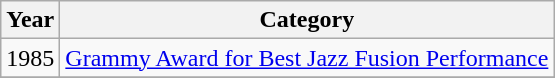<table class="wikitable">
<tr>
<th align="left">Year</th>
<th align="left">Category</th>
</tr>
<tr>
<td align="left">1985</td>
<td align="left"><a href='#'>Grammy Award for Best Jazz Fusion Performance</a></td>
</tr>
<tr>
</tr>
</table>
